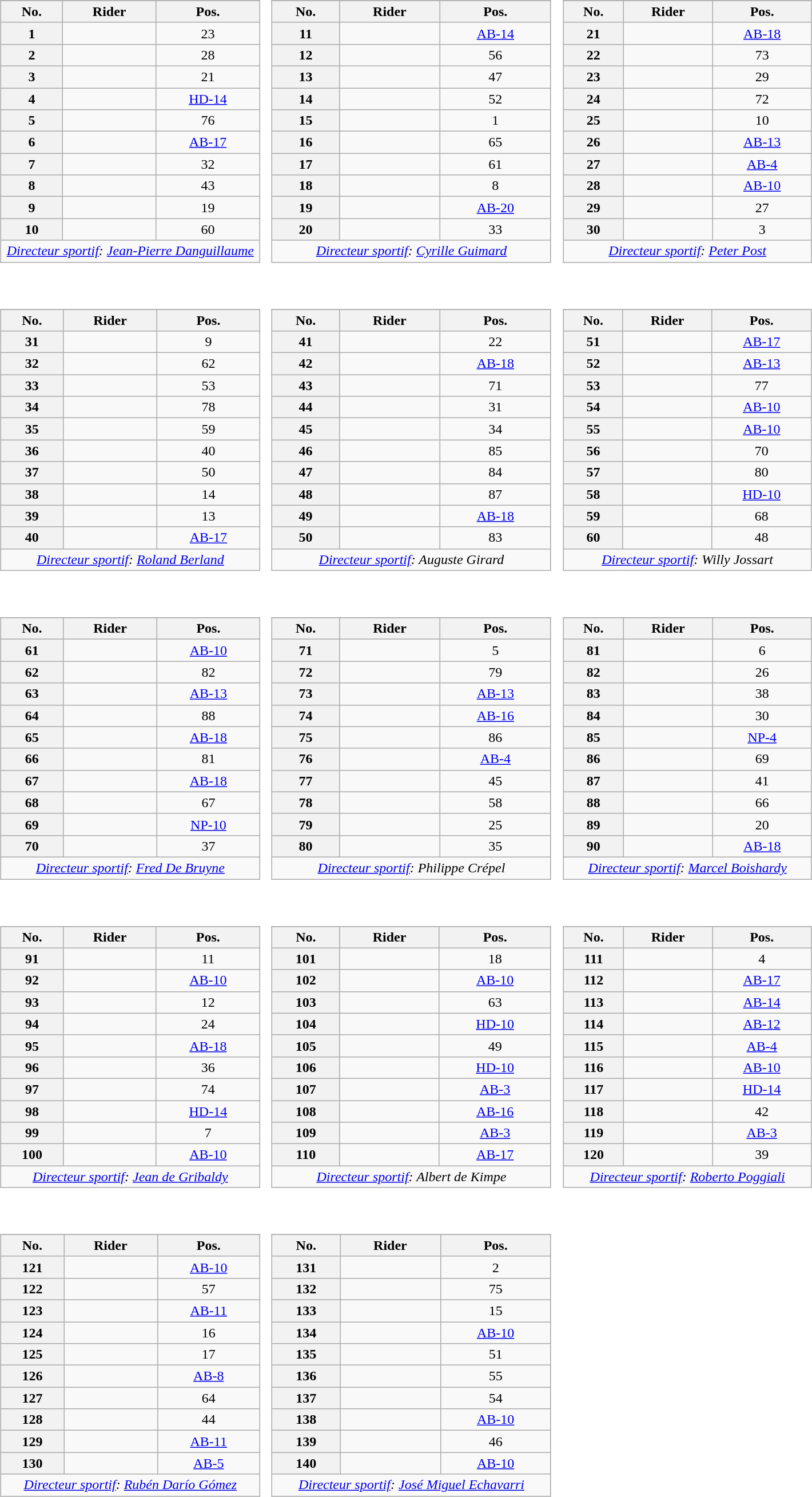<table>
<tr valign="top">
<td style="width:33%;"><br><table class="wikitable plainrowheaders" style="width:97%">
<tr>
</tr>
<tr style="text-align:center;">
<th scope="col">No.</th>
<th scope="col">Rider</th>
<th scope="col">Pos.</th>
</tr>
<tr>
<th scope="row" style="text-align:center;">1</th>
<td></td>
<td style="text-align:center;">23</td>
</tr>
<tr>
<th scope="row" style="text-align:center;">2</th>
<td></td>
<td style="text-align:center;">28</td>
</tr>
<tr>
<th scope="row" style="text-align:center;">3</th>
<td></td>
<td style="text-align:center;">21</td>
</tr>
<tr>
<th scope="row" style="text-align:center;">4</th>
<td></td>
<td style="text-align:center;"><a href='#'>HD-14</a></td>
</tr>
<tr>
<th scope="row" style="text-align:center;">5</th>
<td></td>
<td style="text-align:center;">76</td>
</tr>
<tr>
<th scope="row" style="text-align:center;">6</th>
<td></td>
<td style="text-align:center;"><a href='#'>AB-17</a></td>
</tr>
<tr>
<th scope="row" style="text-align:center;">7</th>
<td></td>
<td style="text-align:center;">32</td>
</tr>
<tr>
<th scope="row" style="text-align:center;">8</th>
<td></td>
<td style="text-align:center;">43</td>
</tr>
<tr>
<th scope="row" style="text-align:center;">9</th>
<td></td>
<td style="text-align:center;">19</td>
</tr>
<tr>
<th scope="row" style="text-align:center;">10</th>
<td></td>
<td style="text-align:center;">60</td>
</tr>
<tr align=center>
<td colspan="3"><em><a href='#'>Directeur sportif</a>: <a href='#'>Jean-Pierre Danguillaume</a></em></td>
</tr>
</table>
</td>
<td><br><table class="wikitable plainrowheaders" style="width:97%">
<tr>
</tr>
<tr style="text-align:center;">
<th scope="col">No.</th>
<th scope="col">Rider</th>
<th scope="col">Pos.</th>
</tr>
<tr>
<th scope="row" style="text-align:center;">11</th>
<td></td>
<td style="text-align:center;"><a href='#'>AB-14</a></td>
</tr>
<tr>
<th scope="row" style="text-align:center;">12</th>
<td></td>
<td style="text-align:center;">56</td>
</tr>
<tr>
<th scope="row" style="text-align:center;">13</th>
<td></td>
<td style="text-align:center;">47</td>
</tr>
<tr>
<th scope="row" style="text-align:center;">14</th>
<td></td>
<td style="text-align:center;">52</td>
</tr>
<tr>
<th scope="row" style="text-align:center;">15</th>
<td>  </td>
<td style="text-align:center;">1</td>
</tr>
<tr>
<th scope="row" style="text-align:center;">16</th>
<td></td>
<td style="text-align:center;">65</td>
</tr>
<tr>
<th scope="row" style="text-align:center;">17</th>
<td></td>
<td style="text-align:center;">61</td>
</tr>
<tr>
<th scope="row" style="text-align:center;">18</th>
<td></td>
<td style="text-align:center;">8</td>
</tr>
<tr>
<th scope="row" style="text-align:center;">19</th>
<td></td>
<td style="text-align:center;"><a href='#'>AB-20</a></td>
</tr>
<tr>
<th scope="row" style="text-align:center;">20</th>
<td></td>
<td style="text-align:center;">33</td>
</tr>
<tr align=center>
<td colspan="3"><em><a href='#'>Directeur sportif</a>: <a href='#'>Cyrille Guimard</a></em></td>
</tr>
</table>
</td>
<td><br><table class="wikitable plainrowheaders" style="width:97%">
<tr>
</tr>
<tr style="text-align:center;">
<th scope="col">No.</th>
<th scope="col">Rider</th>
<th scope="col">Pos.</th>
</tr>
<tr>
<th scope="row" style="text-align:center;">21</th>
<td></td>
<td style="text-align:center;"><a href='#'>AB-18</a></td>
</tr>
<tr>
<th scope="row" style="text-align:center;">22</th>
<td></td>
<td style="text-align:center;">73</td>
</tr>
<tr>
<th scope="row" style="text-align:center;">23</th>
<td></td>
<td style="text-align:center;">29</td>
</tr>
<tr>
<th scope="row" style="text-align:center;">24</th>
<td></td>
<td style="text-align:center;">72</td>
</tr>
<tr>
<th scope="row" style="text-align:center;">25</th>
<td></td>
<td style="text-align:center;">10</td>
</tr>
<tr>
<th scope="row" style="text-align:center;">26</th>
<td></td>
<td style="text-align:center;"><a href='#'>AB-13</a></td>
</tr>
<tr>
<th scope="row" style="text-align:center;">27</th>
<td></td>
<td style="text-align:center;"><a href='#'>AB-4</a></td>
</tr>
<tr>
<th scope="row" style="text-align:center;">28</th>
<td></td>
<td style="text-align:center;"><a href='#'>AB-10</a></td>
</tr>
<tr>
<th scope="row" style="text-align:center;">29</th>
<td></td>
<td style="text-align:center;">27</td>
</tr>
<tr>
<th scope="row" style="text-align:center;">30</th>
<td></td>
<td style="text-align:center;">3</td>
</tr>
<tr align=center>
<td colspan="3"><em><a href='#'>Directeur sportif</a>: <a href='#'>Peter Post</a></em></td>
</tr>
</table>
</td>
</tr>
<tr valign="top">
<td><br><table class="wikitable plainrowheaders" style="width:97%">
<tr>
</tr>
<tr style="text-align:center;">
<th scope="col">No.</th>
<th scope="col">Rider</th>
<th scope="col">Pos.</th>
</tr>
<tr>
<th scope="row" style="text-align:center;">31</th>
<td></td>
<td style="text-align:center;">9</td>
</tr>
<tr>
<th scope="row" style="text-align:center;">32</th>
<td></td>
<td style="text-align:center;">62</td>
</tr>
<tr>
<th scope="row" style="text-align:center;">33</th>
<td></td>
<td style="text-align:center;">53</td>
</tr>
<tr>
<th scope="row" style="text-align:center;">34</th>
<td></td>
<td style="text-align:center;">78</td>
</tr>
<tr>
<th scope="row" style="text-align:center;">35</th>
<td></td>
<td style="text-align:center;">59</td>
</tr>
<tr>
<th scope="row" style="text-align:center;">36</th>
<td></td>
<td style="text-align:center;">40</td>
</tr>
<tr>
<th scope="row" style="text-align:center;">37</th>
<td></td>
<td style="text-align:center;">50</td>
</tr>
<tr>
<th scope="row" style="text-align:center;">38</th>
<td></td>
<td style="text-align:center;">14</td>
</tr>
<tr>
<th scope="row" style="text-align:center;">39</th>
<td></td>
<td style="text-align:center;">13</td>
</tr>
<tr>
<th scope="row" style="text-align:center;">40</th>
<td></td>
<td style="text-align:center;"><a href='#'>AB-17</a></td>
</tr>
<tr align=center>
<td colspan="3"><em><a href='#'>Directeur sportif</a>: <a href='#'>Roland Berland</a></em></td>
</tr>
</table>
</td>
<td><br><table class="wikitable plainrowheaders" style="width:97%">
<tr>
</tr>
<tr style="text-align:center;">
<th scope="col">No.</th>
<th scope="col">Rider</th>
<th scope="col">Pos.</th>
</tr>
<tr>
<th scope="row" style="text-align:center;">41</th>
<td></td>
<td style="text-align:center;">22</td>
</tr>
<tr>
<th scope="row" style="text-align:center;">42</th>
<td></td>
<td style="text-align:center;"><a href='#'>AB-18</a></td>
</tr>
<tr>
<th scope="row" style="text-align:center;">43</th>
<td> </td>
<td style="text-align:center;">71</td>
</tr>
<tr>
<th scope="row" style="text-align:center;">44</th>
<td></td>
<td style="text-align:center;">31</td>
</tr>
<tr>
<th scope="row" style="text-align:center;">45</th>
<td></td>
<td style="text-align:center;">34</td>
</tr>
<tr>
<th scope="row" style="text-align:center;">46</th>
<td></td>
<td style="text-align:center;">85</td>
</tr>
<tr>
<th scope="row" style="text-align:center;">47</th>
<td></td>
<td style="text-align:center;">84</td>
</tr>
<tr>
<th scope="row" style="text-align:center;">48</th>
<td></td>
<td style="text-align:center;">87</td>
</tr>
<tr>
<th scope="row" style="text-align:center;">49</th>
<td></td>
<td style="text-align:center;"><a href='#'>AB-18</a></td>
</tr>
<tr>
<th scope="row" style="text-align:center;">50</th>
<td></td>
<td style="text-align:center;">83</td>
</tr>
<tr align=center>
<td colspan="3"><em><a href='#'>Directeur sportif</a>: Auguste Girard</em></td>
</tr>
</table>
</td>
<td><br><table class="wikitable plainrowheaders" style="width:97%">
<tr>
</tr>
<tr style="text-align:center;">
<th scope="col">No.</th>
<th scope="col">Rider</th>
<th scope="col">Pos.</th>
</tr>
<tr>
<th scope="row" style="text-align:center;">51</th>
<td></td>
<td style="text-align:center;"><a href='#'>AB-17</a></td>
</tr>
<tr>
<th scope="row" style="text-align:center;">52</th>
<td></td>
<td style="text-align:center;"><a href='#'>AB-13</a></td>
</tr>
<tr>
<th scope="row" style="text-align:center;">53</th>
<td></td>
<td style="text-align:center;">77</td>
</tr>
<tr>
<th scope="row" style="text-align:center;">54</th>
<td></td>
<td style="text-align:center;"><a href='#'>AB-10</a></td>
</tr>
<tr>
<th scope="row" style="text-align:center;">55</th>
<td></td>
<td style="text-align:center;"><a href='#'>AB-10</a></td>
</tr>
<tr>
<th scope="row" style="text-align:center;">56</th>
<td></td>
<td style="text-align:center;">70</td>
</tr>
<tr>
<th scope="row" style="text-align:center;">57</th>
<td></td>
<td style="text-align:center;">80</td>
</tr>
<tr>
<th scope="row" style="text-align:center;">58</th>
<td></td>
<td style="text-align:center;"><a href='#'>HD-10</a></td>
</tr>
<tr>
<th scope="row" style="text-align:center;">59</th>
<td></td>
<td style="text-align:center;">68</td>
</tr>
<tr>
<th scope="row" style="text-align:center;">60</th>
<td></td>
<td style="text-align:center;">48</td>
</tr>
<tr align=center>
<td colspan="3"><em><a href='#'>Directeur sportif</a>: Willy Jossart</em></td>
</tr>
</table>
</td>
</tr>
<tr valign="top">
<td><br><table class="wikitable plainrowheaders" style="width:97%">
<tr>
</tr>
<tr style="text-align:center;">
<th scope="col">No.</th>
<th scope="col">Rider</th>
<th scope="col">Pos.</th>
</tr>
<tr>
<th scope="row" style="text-align:center;">61</th>
<td></td>
<td style="text-align:center;"><a href='#'>AB-10</a></td>
</tr>
<tr>
<th scope="row" style="text-align:center;">62</th>
<td></td>
<td style="text-align:center;">82</td>
</tr>
<tr>
<th scope="row" style="text-align:center;">63</th>
<td></td>
<td style="text-align:center;"><a href='#'>AB-13</a></td>
</tr>
<tr>
<th scope="row" style="text-align:center;">64</th>
<td></td>
<td style="text-align:center;">88</td>
</tr>
<tr>
<th scope="row" style="text-align:center;">65</th>
<td></td>
<td style="text-align:center;"><a href='#'>AB-18</a></td>
</tr>
<tr>
<th scope="row" style="text-align:center;">66</th>
<td></td>
<td style="text-align:center;">81</td>
</tr>
<tr>
<th scope="row" style="text-align:center;">67</th>
<td></td>
<td style="text-align:center;"><a href='#'>AB-18</a></td>
</tr>
<tr>
<th scope="row" style="text-align:center;">68</th>
<td></td>
<td style="text-align:center;">67</td>
</tr>
<tr>
<th scope="row" style="text-align:center;">69</th>
<td></td>
<td style="text-align:center;"><a href='#'>NP-10</a></td>
</tr>
<tr>
<th scope="row" style="text-align:center;">70</th>
<td></td>
<td style="text-align:center;">37</td>
</tr>
<tr align=center>
<td colspan="3"><em><a href='#'>Directeur sportif</a>: <a href='#'>Fred De Bruyne</a></em></td>
</tr>
</table>
</td>
<td><br><table class="wikitable plainrowheaders" style="width:97%">
<tr>
</tr>
<tr style="text-align:center;">
<th scope="col">No.</th>
<th scope="col">Rider</th>
<th scope="col">Pos.</th>
</tr>
<tr>
<th scope="row" style="text-align:center;">71</th>
<td></td>
<td style="text-align:center;">5</td>
</tr>
<tr>
<th scope="row" style="text-align:center;">72</th>
<td></td>
<td style="text-align:center;">79</td>
</tr>
<tr>
<th scope="row" style="text-align:center;">73</th>
<td></td>
<td style="text-align:center;"><a href='#'>AB-13</a></td>
</tr>
<tr>
<th scope="row" style="text-align:center;">74</th>
<td></td>
<td style="text-align:center;"><a href='#'>AB-16</a></td>
</tr>
<tr>
<th scope="row" style="text-align:center;">75</th>
<td></td>
<td style="text-align:center;">86</td>
</tr>
<tr>
<th scope="row" style="text-align:center;">76</th>
<td></td>
<td style="text-align:center;"><a href='#'>AB-4</a></td>
</tr>
<tr>
<th scope="row" style="text-align:center;">77</th>
<td></td>
<td style="text-align:center;">45</td>
</tr>
<tr>
<th scope="row" style="text-align:center;">78</th>
<td></td>
<td style="text-align:center;">58</td>
</tr>
<tr>
<th scope="row" style="text-align:center;">79</th>
<td></td>
<td style="text-align:center;">25</td>
</tr>
<tr>
<th scope="row" style="text-align:center;">80</th>
<td></td>
<td style="text-align:center;">35</td>
</tr>
<tr align=center>
<td colspan="3"><em><a href='#'>Directeur sportif</a>: Philippe Crépel</em></td>
</tr>
</table>
</td>
<td><br><table class="wikitable plainrowheaders" style="width:97%">
<tr>
</tr>
<tr style="text-align:center;">
<th scope="col">No.</th>
<th scope="col">Rider</th>
<th scope="col">Pos.</th>
</tr>
<tr>
<th scope="row" style="text-align:center;">81</th>
<td></td>
<td style="text-align:center;">6</td>
</tr>
<tr>
<th scope="row" style="text-align:center;">82</th>
<td></td>
<td style="text-align:center;">26</td>
</tr>
<tr>
<th scope="row" style="text-align:center;">83</th>
<td></td>
<td style="text-align:center;">38</td>
</tr>
<tr>
<th scope="row" style="text-align:center;">84</th>
<td></td>
<td style="text-align:center;">30</td>
</tr>
<tr>
<th scope="row" style="text-align:center;">85</th>
<td></td>
<td style="text-align:center;"><a href='#'>NP-4</a></td>
</tr>
<tr>
<th scope="row" style="text-align:center;">86</th>
<td></td>
<td style="text-align:center;">69</td>
</tr>
<tr>
<th scope="row" style="text-align:center;">87</th>
<td></td>
<td style="text-align:center;">41</td>
</tr>
<tr>
<th scope="row" style="text-align:center;">88</th>
<td></td>
<td style="text-align:center;">66</td>
</tr>
<tr>
<th scope="row" style="text-align:center;">89</th>
<td></td>
<td style="text-align:center;">20</td>
</tr>
<tr>
<th scope="row" style="text-align:center;">90</th>
<td></td>
<td style="text-align:center;"><a href='#'>AB-18</a></td>
</tr>
<tr align=center>
<td colspan="3"><em><a href='#'>Directeur sportif</a>: <a href='#'>Marcel Boishardy</a></em></td>
</tr>
</table>
</td>
</tr>
<tr valign="top">
<td><br><table class="wikitable plainrowheaders" style="width:97%">
<tr>
</tr>
<tr style="text-align:center;">
<th scope="col">No.</th>
<th scope="col">Rider</th>
<th scope="col">Pos.</th>
</tr>
<tr>
<th scope="row" style="text-align:center;">91</th>
<td></td>
<td style="text-align:center;">11</td>
</tr>
<tr>
<th scope="row" style="text-align:center;">92</th>
<td></td>
<td style="text-align:center;"><a href='#'>AB-10</a></td>
</tr>
<tr>
<th scope="row" style="text-align:center;">93</th>
<td></td>
<td style="text-align:center;">12</td>
</tr>
<tr>
<th scope="row" style="text-align:center;">94</th>
<td></td>
<td style="text-align:center;">24</td>
</tr>
<tr>
<th scope="row" style="text-align:center;">95</th>
<td></td>
<td style="text-align:center;"><a href='#'>AB-18</a></td>
</tr>
<tr>
<th scope="row" style="text-align:center;">96</th>
<td></td>
<td style="text-align:center;">36</td>
</tr>
<tr>
<th scope="row" style="text-align:center;">97</th>
<td></td>
<td style="text-align:center;">74</td>
</tr>
<tr>
<th scope="row" style="text-align:center;">98</th>
<td></td>
<td style="text-align:center;"><a href='#'>HD-14</a></td>
</tr>
<tr>
<th scope="row" style="text-align:center;">99</th>
<td>  </td>
<td style="text-align:center;">7</td>
</tr>
<tr>
<th scope="row" style="text-align:center;">100</th>
<td></td>
<td style="text-align:center;"><a href='#'>AB-10</a></td>
</tr>
<tr align=center>
<td colspan="3"><em><a href='#'>Directeur sportif</a>: <a href='#'>Jean de Gribaldy</a></em></td>
</tr>
</table>
</td>
<td><br><table class="wikitable plainrowheaders" style="width:97%">
<tr>
</tr>
<tr style="text-align:center;">
<th scope="col">No.</th>
<th scope="col">Rider</th>
<th scope="col">Pos.</th>
</tr>
<tr>
<th scope="row" style="text-align:center;">101</th>
<td></td>
<td style="text-align:center;">18</td>
</tr>
<tr>
<th scope="row" style="text-align:center;">102</th>
<td></td>
<td style="text-align:center;"><a href='#'>AB-10</a></td>
</tr>
<tr>
<th scope="row" style="text-align:center;">103</th>
<td></td>
<td style="text-align:center;">63</td>
</tr>
<tr>
<th scope="row" style="text-align:center;">104</th>
<td></td>
<td style="text-align:center;"><a href='#'>HD-10</a></td>
</tr>
<tr>
<th scope="row" style="text-align:center;">105</th>
<td></td>
<td style="text-align:center;">49</td>
</tr>
<tr>
<th scope="row" style="text-align:center;">106</th>
<td></td>
<td style="text-align:center;"><a href='#'>HD-10</a></td>
</tr>
<tr>
<th scope="row" style="text-align:center;">107</th>
<td></td>
<td style="text-align:center;"><a href='#'>AB-3</a></td>
</tr>
<tr>
<th scope="row" style="text-align:center;">108</th>
<td></td>
<td style="text-align:center;"><a href='#'>AB-16</a></td>
</tr>
<tr>
<th scope="row" style="text-align:center;">109</th>
<td></td>
<td style="text-align:center;"><a href='#'>AB-3</a></td>
</tr>
<tr>
<th scope="row" style="text-align:center;">110</th>
<td></td>
<td style="text-align:center;"><a href='#'>AB-17</a></td>
</tr>
<tr align=center>
<td colspan="3"><em><a href='#'>Directeur sportif</a>: Albert de Kimpe</em></td>
</tr>
</table>
</td>
<td><br><table class="wikitable plainrowheaders" style="width:97%">
<tr>
</tr>
<tr style="text-align:center;">
<th scope="col">No.</th>
<th scope="col">Rider</th>
<th scope="col">Pos.</th>
</tr>
<tr>
<th scope="row" style="text-align:center;">111</th>
<td></td>
<td style="text-align:center;">4</td>
</tr>
<tr>
<th scope="row" style="text-align:center;">112</th>
<td></td>
<td style="text-align:center;"><a href='#'>AB-17</a></td>
</tr>
<tr>
<th scope="row" style="text-align:center;">113</th>
<td></td>
<td style="text-align:center;"><a href='#'>AB-14</a></td>
</tr>
<tr>
<th scope="row" style="text-align:center;">114</th>
<td></td>
<td style="text-align:center;"><a href='#'>AB-12</a></td>
</tr>
<tr>
<th scope="row" style="text-align:center;">115</th>
<td></td>
<td style="text-align:center;"><a href='#'>AB-4</a></td>
</tr>
<tr>
<th scope="row" style="text-align:center;">116</th>
<td></td>
<td style="text-align:center;"><a href='#'>AB-10</a></td>
</tr>
<tr>
<th scope="row" style="text-align:center;">117</th>
<td></td>
<td style="text-align:center;"><a href='#'>HD-14</a></td>
</tr>
<tr>
<th scope="row" style="text-align:center;">118</th>
<td></td>
<td style="text-align:center;">42</td>
</tr>
<tr>
<th scope="row" style="text-align:center;">119</th>
<td></td>
<td style="text-align:center;"><a href='#'>AB-3</a></td>
</tr>
<tr>
<th scope="row" style="text-align:center;">120</th>
<td></td>
<td style="text-align:center;">39</td>
</tr>
<tr align=center>
<td colspan="3"><em><a href='#'>Directeur sportif</a>: <a href='#'>Roberto Poggiali</a></em></td>
</tr>
</table>
</td>
</tr>
<tr valign="top">
<td><br><table class="wikitable plainrowheaders" style="width:97%">
<tr>
</tr>
<tr style="text-align:center;">
<th scope="col">No.</th>
<th scope="col">Rider</th>
<th scope="col">Pos.</th>
</tr>
<tr>
<th scope="row" style="text-align:center;">121</th>
<td></td>
<td style="text-align:center;"><a href='#'>AB-10</a></td>
</tr>
<tr>
<th scope="row" style="text-align:center;">122</th>
<td></td>
<td style="text-align:center;">57</td>
</tr>
<tr>
<th scope="row" style="text-align:center;">123</th>
<td></td>
<td style="text-align:center;"><a href='#'>AB-11</a></td>
</tr>
<tr>
<th scope="row" style="text-align:center;">124</th>
<td></td>
<td style="text-align:center;">16</td>
</tr>
<tr>
<th scope="row" style="text-align:center;">125</th>
<td></td>
<td style="text-align:center;">17</td>
</tr>
<tr>
<th scope="row" style="text-align:center;">126</th>
<td></td>
<td style="text-align:center;"><a href='#'>AB-8</a></td>
</tr>
<tr>
<th scope="row" style="text-align:center;">127</th>
<td></td>
<td style="text-align:center;">64</td>
</tr>
<tr>
<th scope="row" style="text-align:center;">128</th>
<td></td>
<td style="text-align:center;">44</td>
</tr>
<tr>
<th scope="row" style="text-align:center;">129</th>
<td></td>
<td style="text-align:center;"><a href='#'>AB-11</a></td>
</tr>
<tr>
<th scope="row" style="text-align:center;">130</th>
<td></td>
<td style="text-align:center;"><a href='#'>AB-5</a></td>
</tr>
<tr align=center>
<td colspan="3"><em><a href='#'>Directeur sportif</a>: <a href='#'>Rubén Darío Gómez</a></em></td>
</tr>
</table>
</td>
<td><br><table class="wikitable plainrowheaders" style="width:97%">
<tr>
</tr>
<tr style="text-align:center;">
<th scope="col">No.</th>
<th scope="col">Rider</th>
<th scope="col">Pos.</th>
</tr>
<tr>
<th scope="row" style="text-align:center;">131</th>
<td></td>
<td style="text-align:center;">2</td>
</tr>
<tr>
<th scope="row" style="text-align:center;">132</th>
<td></td>
<td style="text-align:center;">75</td>
</tr>
<tr>
<th scope="row" style="text-align:center;">133</th>
<td></td>
<td style="text-align:center;">15</td>
</tr>
<tr>
<th scope="row" style="text-align:center;">134</th>
<td></td>
<td style="text-align:center;"><a href='#'>AB-10</a></td>
</tr>
<tr>
<th scope="row" style="text-align:center;">135</th>
<td></td>
<td style="text-align:center;">51</td>
</tr>
<tr>
<th scope="row" style="text-align:center;">136</th>
<td></td>
<td style="text-align:center;">55</td>
</tr>
<tr>
<th scope="row" style="text-align:center;">137</th>
<td></td>
<td style="text-align:center;">54</td>
</tr>
<tr>
<th scope="row" style="text-align:center;">138</th>
<td></td>
<td style="text-align:center;"><a href='#'>AB-10</a></td>
</tr>
<tr>
<th scope="row" style="text-align:center;">139</th>
<td></td>
<td style="text-align:center;">46</td>
</tr>
<tr>
<th scope="row" style="text-align:center;">140</th>
<td></td>
<td style="text-align:center;"><a href='#'>AB-10</a></td>
</tr>
<tr align=center>
<td colspan="3"><em><a href='#'>Directeur sportif</a>: <a href='#'>José Miguel Echavarri</a></em></td>
</tr>
</table>
</td>
</tr>
</table>
